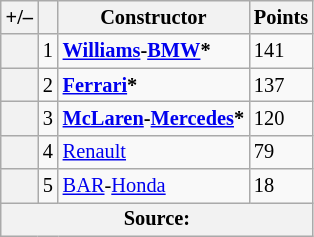<table class="wikitable" style="font-size: 85%;">
<tr>
<th scope="col">+/–</th>
<th scope="col"></th>
<th scope="col">Constructor</th>
<th scope="col">Points</th>
</tr>
<tr>
<th scope="row"></th>
<td align="center">1</td>
<td> <strong><a href='#'>Williams</a>-<a href='#'>BMW</a>*</strong></td>
<td>141</td>
</tr>
<tr>
<th scope="row"></th>
<td align="center">2</td>
<td> <strong><a href='#'>Ferrari</a>*</strong></td>
<td>137</td>
</tr>
<tr>
<th scope="row"></th>
<td align="center">3</td>
<td> <strong><a href='#'>McLaren</a>-<a href='#'>Mercedes</a>*</strong></td>
<td>120</td>
</tr>
<tr>
<th scope="row"></th>
<td align="center">4</td>
<td> <a href='#'>Renault</a></td>
<td>79</td>
</tr>
<tr>
<th scope="row"></th>
<td align="center">5</td>
<td> <a href='#'>BAR</a>-<a href='#'>Honda</a></td>
<td>18</td>
</tr>
<tr>
<th colspan=4>Source: </th>
</tr>
</table>
